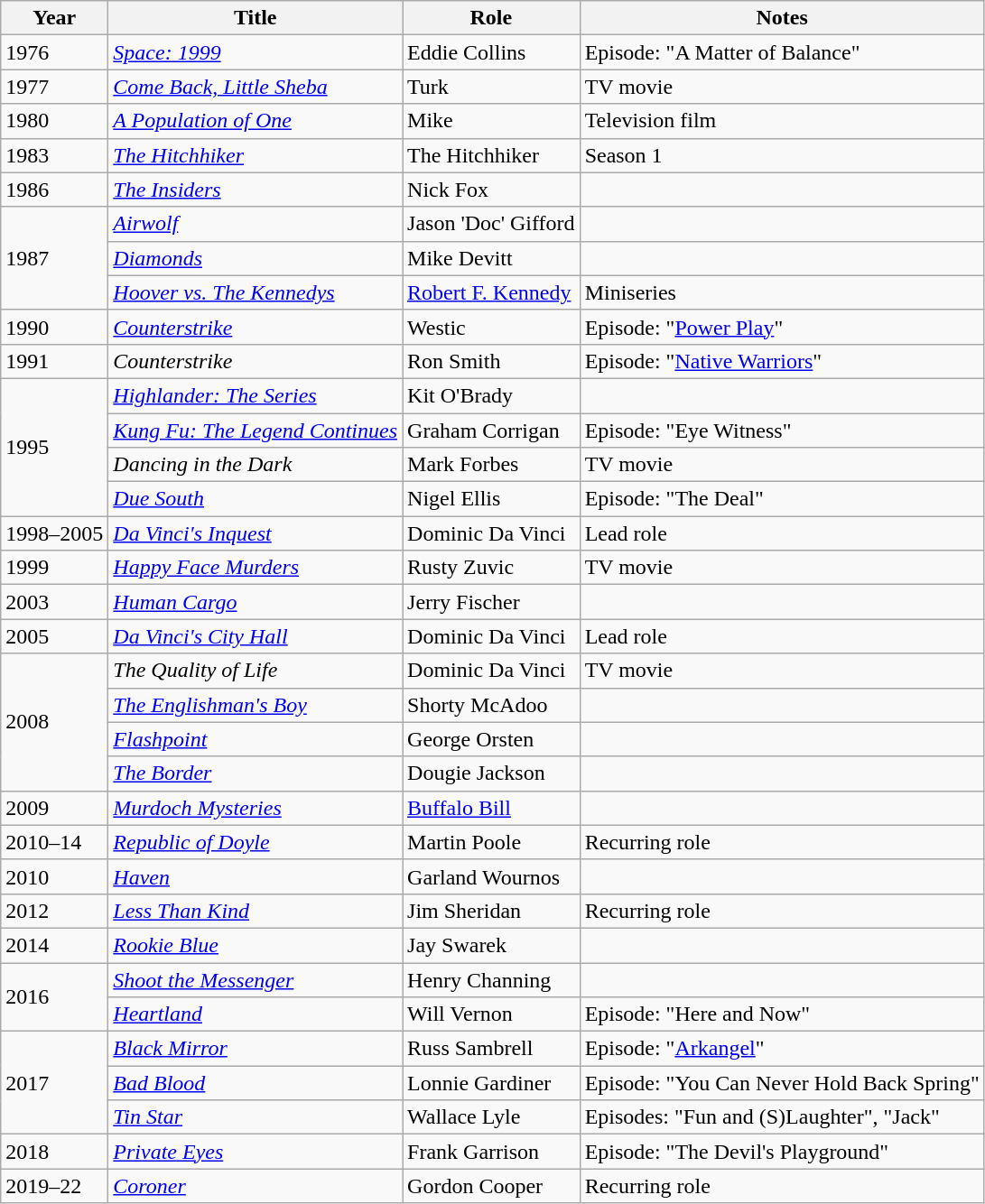<table class="wikitable sortable">
<tr>
<th>Year</th>
<th>Title</th>
<th>Role</th>
<th class="unsortable">Notes</th>
</tr>
<tr>
<td>1976</td>
<td><em><a href='#'>Space: 1999</a></em></td>
<td>Eddie Collins</td>
<td>Episode: "A Matter of Balance"</td>
</tr>
<tr>
<td>1977</td>
<td><em><a href='#'>Come Back, Little Sheba</a></em></td>
<td>Turk</td>
<td>TV movie</td>
</tr>
<tr>
<td>1980</td>
<td data-sort-value="Population of One, A"><em><a href='#'>A Population of One</a></em></td>
<td>Mike</td>
<td>Television film</td>
</tr>
<tr>
<td>1983</td>
<td data-sort-value="Hitchhiker, The"><em><a href='#'>The Hitchhiker</a></em></td>
<td>The Hitchhiker</td>
<td>Season 1</td>
</tr>
<tr>
<td>1986</td>
<td data-sort-value="Insiders, The"><em><a href='#'>The Insiders</a></em></td>
<td>Nick Fox</td>
<td></td>
</tr>
<tr>
<td rowspan="3">1987</td>
<td><em><a href='#'>Airwolf</a></em></td>
<td>Jason 'Doc' Gifford</td>
<td></td>
</tr>
<tr>
<td><em><a href='#'>Diamonds</a></em></td>
<td>Mike Devitt</td>
<td></td>
</tr>
<tr>
<td><em><a href='#'>Hoover vs. The Kennedys</a></em></td>
<td><a href='#'>Robert F. Kennedy</a></td>
<td>Miniseries</td>
</tr>
<tr>
<td>1990</td>
<td><em><a href='#'>Counterstrike</a></em></td>
<td>Westic</td>
<td>Episode: "<a href='#'>Power Play</a>"</td>
</tr>
<tr>
<td>1991</td>
<td><em>Counterstrike</em></td>
<td>Ron Smith</td>
<td>Episode: "<a href='#'>Native Warriors</a>"</td>
</tr>
<tr>
<td rowspan="4">1995</td>
<td><em><a href='#'>Highlander: The Series</a></em></td>
<td>Kit O'Brady</td>
<td></td>
</tr>
<tr>
<td><em><a href='#'>Kung Fu: The Legend Continues</a></em></td>
<td>Graham Corrigan</td>
<td>Episode: "Eye Witness"</td>
</tr>
<tr>
<td><em>Dancing in the Dark</em></td>
<td>Mark Forbes</td>
<td>TV movie</td>
</tr>
<tr>
<td><em><a href='#'>Due South</a></em></td>
<td>Nigel Ellis</td>
<td>Episode: "The Deal"</td>
</tr>
<tr>
<td>1998–2005</td>
<td><em><a href='#'>Da Vinci's Inquest</a></em></td>
<td>Dominic Da Vinci</td>
<td>Lead role</td>
</tr>
<tr>
<td>1999</td>
<td><em><a href='#'>Happy Face Murders</a></em></td>
<td>Rusty Zuvic</td>
<td>TV movie</td>
</tr>
<tr>
<td>2003</td>
<td><em><a href='#'>Human Cargo</a></em></td>
<td>Jerry Fischer</td>
<td></td>
</tr>
<tr>
<td>2005</td>
<td><em><a href='#'>Da Vinci's City Hall</a></em></td>
<td>Dominic Da Vinci</td>
<td>Lead role</td>
</tr>
<tr>
<td rowspan="4">2008</td>
<td data-sort-value="Quality of Life, The"><em>The Quality of Life</em></td>
<td>Dominic Da Vinci</td>
<td>TV movie</td>
</tr>
<tr>
<td data-sort-value="Englishman's Boy, The"><em><a href='#'>The Englishman's Boy</a></em></td>
<td>Shorty McAdoo</td>
<td></td>
</tr>
<tr>
<td><em><a href='#'>Flashpoint</a></em></td>
<td>George Orsten</td>
<td></td>
</tr>
<tr>
<td data-sort-value="Border, The"><em><a href='#'>The Border</a></em></td>
<td>Dougie Jackson</td>
<td></td>
</tr>
<tr>
<td>2009</td>
<td><em><a href='#'>Murdoch Mysteries</a></em></td>
<td><a href='#'>Buffalo Bill</a></td>
<td></td>
</tr>
<tr>
<td>2010–14</td>
<td><em><a href='#'>Republic of Doyle</a></em></td>
<td>Martin Poole</td>
<td>Recurring role</td>
</tr>
<tr>
<td>2010</td>
<td><em><a href='#'>Haven</a></em></td>
<td>Garland Wournos</td>
<td></td>
</tr>
<tr>
<td>2012</td>
<td><em><a href='#'>Less Than Kind</a></em></td>
<td>Jim Sheridan</td>
<td>Recurring role</td>
</tr>
<tr>
<td>2014</td>
<td><em><a href='#'>Rookie Blue</a></em></td>
<td>Jay Swarek</td>
<td></td>
</tr>
<tr>
<td rowspan="2">2016</td>
<td><em><a href='#'>Shoot the Messenger</a></em></td>
<td>Henry Channing</td>
<td></td>
</tr>
<tr>
<td><em><a href='#'>Heartland</a></em></td>
<td>Will Vernon</td>
<td>Episode: "Here and Now"</td>
</tr>
<tr>
<td rowspan="3">2017</td>
<td><em><a href='#'>Black Mirror</a></em></td>
<td>Russ Sambrell</td>
<td>Episode: "<a href='#'>Arkangel</a>"</td>
</tr>
<tr>
<td><em><a href='#'>Bad Blood</a></em></td>
<td>Lonnie Gardiner</td>
<td>Episode: "You Can Never Hold Back Spring"</td>
</tr>
<tr>
<td><em><a href='#'>Tin Star</a></em></td>
<td>Wallace Lyle</td>
<td>Episodes: "Fun and (S)Laughter", "Jack"</td>
</tr>
<tr>
<td>2018</td>
<td><em><a href='#'>Private Eyes</a></em></td>
<td>Frank Garrison</td>
<td>Episode: "The Devil's Playground"</td>
</tr>
<tr>
<td>2019–22</td>
<td><em><a href='#'>Coroner</a></em></td>
<td>Gordon Cooper</td>
<td>Recurring role</td>
</tr>
</table>
